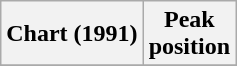<table class="wikitable sortable plainrowheaders" style="text-align:center">
<tr>
<th scope="col">Chart (1991)</th>
<th scope="col">Peak<br> position</th>
</tr>
<tr>
</tr>
</table>
